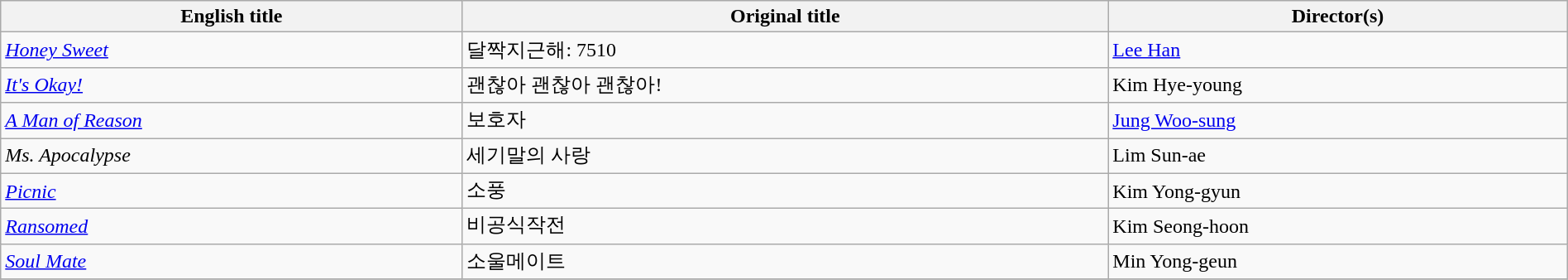<table class="sortable wikitable" style="width:100%; margin-bottom:4px" cellpadding="5">
<tr>
<th scope="col">English title</th>
<th scope="col">Original title</th>
<th scope="col">Director(s)</th>
</tr>
<tr>
<td><em><a href='#'>Honey Sweet</a></em></td>
<td>달짝지근해: 7510</td>
<td><a href='#'>Lee Han</a></td>
</tr>
<tr>
<td><em><a href='#'>It's Okay!</a></em></td>
<td>괜찮아 괜찮아 괜찮아!</td>
<td>Kim Hye-young</td>
</tr>
<tr>
<td><em><a href='#'>A Man of Reason</a></em></td>
<td>보호자</td>
<td><a href='#'>Jung Woo-sung</a></td>
</tr>
<tr>
<td><em>Ms. Apocalypse</em></td>
<td>세기말의 사랑</td>
<td>Lim Sun-ae</td>
</tr>
<tr>
<td><em><a href='#'>Picnic</a></em></td>
<td>소풍</td>
<td>Kim Yong-gyun</td>
</tr>
<tr>
<td><em><a href='#'>Ransomed</a></em></td>
<td>비공식작전</td>
<td>Kim Seong-hoon</td>
</tr>
<tr>
<td><em><a href='#'>Soul Mate</a></em></td>
<td>소울메이트</td>
<td>Min Yong-geun</td>
</tr>
<tr>
</tr>
</table>
